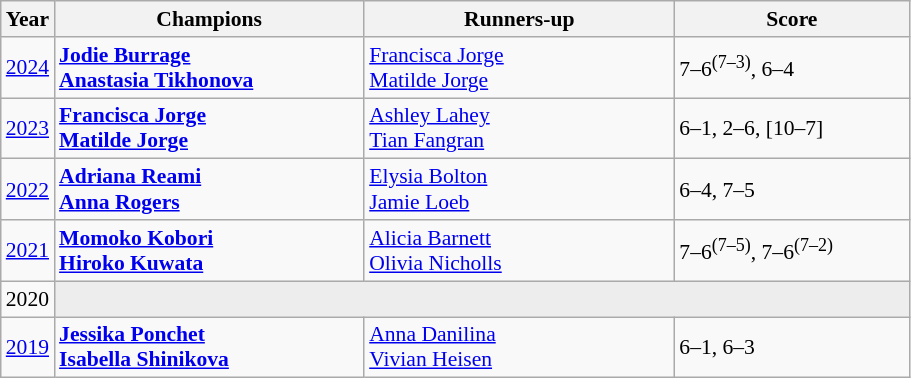<table class="wikitable" style="font-size:90%">
<tr>
<th>Year</th>
<th width="200">Champions</th>
<th width="200">Runners-up</th>
<th width="150">Score</th>
</tr>
<tr>
<td><a href='#'>2024</a></td>
<td><strong> <a href='#'>Jodie Burrage</a> <br>  <a href='#'>Anastasia Tikhonova</a></strong></td>
<td> <a href='#'>Francisca Jorge</a> <br>  <a href='#'>Matilde Jorge</a></td>
<td>7–6<sup>(7–3)</sup>, 6–4</td>
</tr>
<tr>
<td><a href='#'>2023</a></td>
<td><strong> <a href='#'>Francisca Jorge</a> <br>  <a href='#'>Matilde Jorge</a></strong></td>
<td> <a href='#'>Ashley Lahey</a> <br>  <a href='#'>Tian Fangran</a></td>
<td>6–1, 2–6, [10–7]</td>
</tr>
<tr>
<td><a href='#'>2022</a></td>
<td><strong> <a href='#'>Adriana Reami</a> <br>  <a href='#'>Anna Rogers</a></strong></td>
<td> <a href='#'>Elysia Bolton</a> <br>  <a href='#'>Jamie Loeb</a></td>
<td>6–4, 7–5</td>
</tr>
<tr>
<td><a href='#'>2021</a></td>
<td> <strong><a href='#'>Momoko Kobori</a></strong> <br>  <strong><a href='#'>Hiroko Kuwata</a></strong></td>
<td> <a href='#'>Alicia Barnett</a> <br>  <a href='#'>Olivia Nicholls</a></td>
<td>7–6<sup>(7–5)</sup>, 7–6<sup>(7–2)</sup></td>
</tr>
<tr>
<td>2020</td>
<td colspan=3 bgcolor="#ededed"></td>
</tr>
<tr>
<td><a href='#'>2019</a></td>
<td> <strong><a href='#'>Jessika Ponchet</a></strong> <br>  <strong><a href='#'>Isabella Shinikova</a></strong></td>
<td> <a href='#'>Anna Danilina</a> <br>  <a href='#'>Vivian Heisen</a></td>
<td>6–1, 6–3</td>
</tr>
</table>
